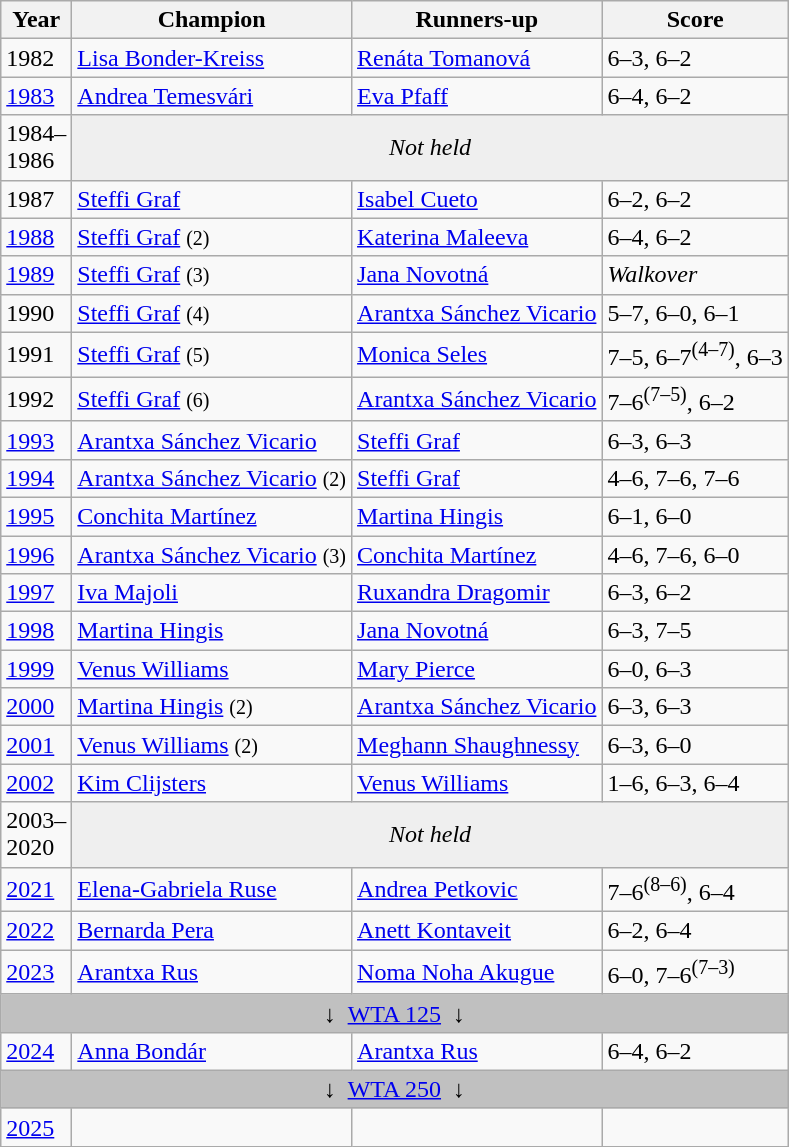<table class="wikitable nowrap">
<tr>
<th>Year</th>
<th>Champion</th>
<th>Runners-up</th>
<th class="unsortable">Score</th>
</tr>
<tr>
<td>1982</td>
<td> <a href='#'>Lisa Bonder-Kreiss</a></td>
<td> <a href='#'>Renáta Tomanová</a></td>
<td>6–3, 6–2</td>
</tr>
<tr>
<td><a href='#'>1983</a></td>
<td> <a href='#'>Andrea Temesvári</a></td>
<td> <a href='#'>Eva Pfaff</a></td>
<td>6–4, 6–2</td>
</tr>
<tr>
<td>1984–<br>1986</td>
<td colspan="3" align=center bgcolor=efefef><em>Not held</em></td>
</tr>
<tr>
<td>1987</td>
<td> <a href='#'>Steffi Graf</a></td>
<td> <a href='#'>Isabel Cueto</a></td>
<td>6–2, 6–2</td>
</tr>
<tr>
<td><a href='#'>1988</a></td>
<td> <a href='#'>Steffi Graf</a> <small>(2)</small></td>
<td> <a href='#'>Katerina Maleeva</a></td>
<td>6–4, 6–2</td>
</tr>
<tr>
<td><a href='#'>1989</a></td>
<td> <a href='#'>Steffi Graf</a> <small>(3)</small></td>
<td> <a href='#'>Jana Novotná</a></td>
<td><em>Walkover</em></td>
</tr>
<tr>
<td>1990</td>
<td> <a href='#'>Steffi Graf</a> <small>(4)</small></td>
<td> <a href='#'>Arantxa Sánchez Vicario</a></td>
<td>5–7, 6–0, 6–1</td>
</tr>
<tr>
<td>1991</td>
<td> <a href='#'>Steffi Graf</a> <small>(5)</small></td>
<td> <a href='#'>Monica Seles</a></td>
<td>7–5, 6–7<sup>(4–7)</sup>, 6–3</td>
</tr>
<tr>
<td>1992</td>
<td> <a href='#'>Steffi Graf</a> <small>(6)</small></td>
<td> <a href='#'>Arantxa Sánchez Vicario</a></td>
<td>7–6<sup>(7–5)</sup>, 6–2</td>
</tr>
<tr>
<td><a href='#'>1993</a></td>
<td> <a href='#'>Arantxa Sánchez Vicario</a></td>
<td> <a href='#'>Steffi Graf</a></td>
<td>6–3, 6–3</td>
</tr>
<tr>
<td><a href='#'>1994</a></td>
<td> <a href='#'>Arantxa Sánchez Vicario</a> <small>(2)</small></td>
<td> <a href='#'>Steffi Graf</a></td>
<td>4–6, 7–6, 7–6</td>
</tr>
<tr>
<td><a href='#'>1995</a></td>
<td> <a href='#'>Conchita Martínez</a></td>
<td> <a href='#'>Martina Hingis</a></td>
<td>6–1, 6–0</td>
</tr>
<tr>
<td><a href='#'>1996</a></td>
<td> <a href='#'>Arantxa Sánchez Vicario</a> <small>(3)</small></td>
<td> <a href='#'>Conchita Martínez</a></td>
<td>4–6, 7–6, 6–0</td>
</tr>
<tr>
<td><a href='#'>1997</a></td>
<td> <a href='#'>Iva Majoli</a></td>
<td> <a href='#'>Ruxandra Dragomir</a></td>
<td>6–3, 6–2</td>
</tr>
<tr>
<td><a href='#'>1998</a></td>
<td> <a href='#'>Martina Hingis</a></td>
<td> <a href='#'>Jana Novotná</a></td>
<td>6–3, 7–5</td>
</tr>
<tr>
<td><a href='#'>1999</a></td>
<td> <a href='#'>Venus Williams</a></td>
<td> <a href='#'>Mary Pierce</a></td>
<td>6–0, 6–3</td>
</tr>
<tr>
<td><a href='#'>2000</a></td>
<td> <a href='#'>Martina Hingis</a> <small>(2)</small></td>
<td> <a href='#'>Arantxa Sánchez Vicario</a></td>
<td>6–3, 6–3</td>
</tr>
<tr>
<td><a href='#'>2001</a></td>
<td> <a href='#'>Venus Williams</a> <small>(2)</small></td>
<td> <a href='#'>Meghann Shaughnessy</a></td>
<td>6–3, 6–0</td>
</tr>
<tr>
<td><a href='#'>2002</a></td>
<td> <a href='#'>Kim Clijsters</a></td>
<td> <a href='#'>Venus Williams</a></td>
<td>1–6, 6–3, 6–4</td>
</tr>
<tr>
<td>2003–<br>2020</td>
<td colspan="3" align=center bgcolor=efefef><em>Not held</em></td>
</tr>
<tr>
<td><a href='#'>2021</a></td>
<td> <a href='#'>Elena-Gabriela Ruse</a></td>
<td> <a href='#'>Andrea Petkovic</a></td>
<td>7–6<sup>(8–6)</sup>, 6–4</td>
</tr>
<tr>
<td><a href='#'>2022</a></td>
<td> <a href='#'>Bernarda Pera</a></td>
<td> <a href='#'>Anett Kontaveit</a></td>
<td>6–2, 6–4</td>
</tr>
<tr>
<td><a href='#'>2023</a></td>
<td> <a href='#'>Arantxa Rus</a></td>
<td> <a href='#'>Noma Noha Akugue</a></td>
<td>6–0, 7–6<sup>(7–3)</sup></td>
</tr>
<tr>
<td colspan=4 align=center bgcolor=silver>↓  <a href='#'>WTA 125</a>  ↓</td>
</tr>
<tr>
<td><a href='#'>2024</a></td>
<td> <a href='#'>Anna Bondár</a></td>
<td> <a href='#'>Arantxa Rus</a></td>
<td>6–4, 6–2</td>
</tr>
<tr>
<td colspan=4 align=center bgcolor=silver>↓  <a href='#'>WTA 250</a>  ↓</td>
</tr>
<tr>
<td><a href='#'>2025</a></td>
<td></td>
<td></td>
<td></td>
</tr>
</table>
